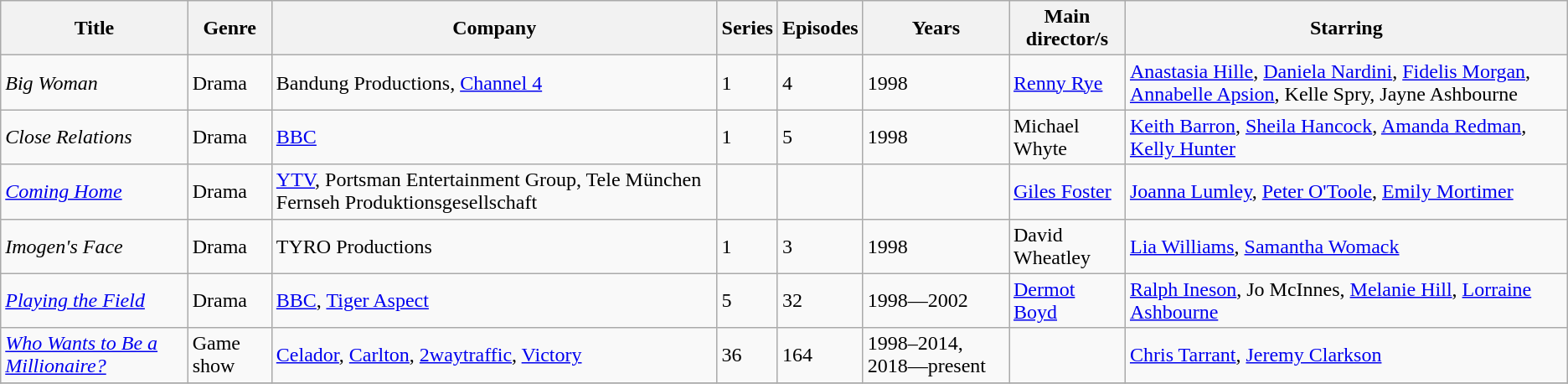<table class="wikitable unsortable">
<tr>
<th>Title</th>
<th>Genre</th>
<th>Company</th>
<th>Series</th>
<th>Episodes</th>
<th>Years</th>
<th>Main director/s</th>
<th>Starring</th>
</tr>
<tr>
<td><em>Big Woman</em></td>
<td>Drama</td>
<td>Bandung Productions, <a href='#'>Channel 4</a></td>
<td>1</td>
<td>4</td>
<td>1998</td>
<td><a href='#'>Renny Rye</a></td>
<td><a href='#'>Anastasia Hille</a>, <a href='#'>Daniela Nardini</a>, <a href='#'>Fidelis Morgan</a>, <a href='#'>Annabelle Apsion</a>, Kelle Spry, Jayne Ashbourne</td>
</tr>
<tr>
<td><em>Close Relations</em></td>
<td>Drama</td>
<td><a href='#'>BBC</a></td>
<td>1</td>
<td>5</td>
<td>1998</td>
<td>Michael Whyte</td>
<td><a href='#'>Keith Barron</a>, <a href='#'>Sheila Hancock</a>, <a href='#'>Amanda Redman</a>, <a href='#'>Kelly Hunter</a></td>
</tr>
<tr>
<td><em><a href='#'>Coming Home</a></em></td>
<td>Drama</td>
<td><a href='#'>YTV</a>, Portsman Entertainment Group,  Tele München Fernseh Produktionsgesellschaft</td>
<td></td>
<td></td>
<td></td>
<td><a href='#'>Giles Foster</a></td>
<td><a href='#'>Joanna Lumley</a>, <a href='#'>Peter O'Toole</a>, <a href='#'>Emily Mortimer</a></td>
</tr>
<tr>
<td><em>Imogen's Face</em></td>
<td>Drama</td>
<td>TYRO Productions</td>
<td>1</td>
<td>3</td>
<td>1998</td>
<td>David Wheatley</td>
<td><a href='#'>Lia Williams</a>, <a href='#'>Samantha Womack</a></td>
</tr>
<tr>
<td><em><a href='#'>Playing the Field</a></em></td>
<td>Drama</td>
<td><a href='#'>BBC</a>, <a href='#'>Tiger Aspect</a></td>
<td>5</td>
<td>32</td>
<td>1998—2002</td>
<td><a href='#'>Dermot Boyd</a></td>
<td><a href='#'>Ralph Ineson</a>, Jo McInnes, <a href='#'>Melanie Hill</a>, <a href='#'>Lorraine Ashbourne</a></td>
</tr>
<tr>
<td><em><a href='#'>Who Wants to Be a Millionaire?</a></em></td>
<td>Game show</td>
<td><a href='#'>Celador</a>, <a href='#'>Carlton</a>, <a href='#'>2waytraffic</a>, <a href='#'>Victory</a></td>
<td>36</td>
<td>164</td>
<td>1998–2014, 2018—present</td>
<td></td>
<td><a href='#'>Chris Tarrant</a>, <a href='#'>Jeremy Clarkson</a></td>
</tr>
<tr>
</tr>
</table>
